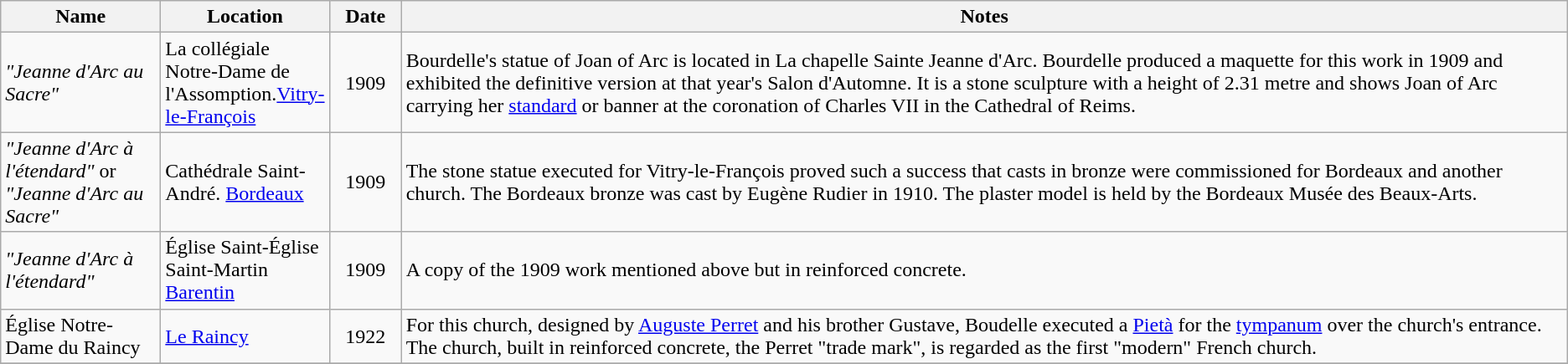<table class="wikitable sortable plainrowheaders">
<tr>
<th style="width:120px">Name</th>
<th style="width:120px">Location</th>
<th style="width:50px">Date</th>
<th class="unsortable">Notes</th>
</tr>
<tr>
<td><em>"Jeanne d'Arc au Sacre"</em></td>
<td>La collégiale Notre-Dame de l'Assomption.<a href='#'>Vitry-le-François</a></td>
<td align="center">1909</td>
<td>Bourdelle's statue of Joan of Arc is located in La chapelle Sainte Jeanne d'Arc. Bourdelle produced a maquette for this work in 1909 and exhibited the definitive version at that year's Salon d'Automne. It is a stone sculpture with a height of 2.31 metre and shows Joan of Arc carrying her <a href='#'>standard</a> or banner at the coronation of Charles VII in the Cathedral of Reims.</td>
</tr>
<tr>
<td><em>"Jeanne d'Arc à l'étendard"</em> or <em>"Jeanne d'Arc au Sacre"</em></td>
<td>Cathédrale Saint-André. <a href='#'>Bordeaux</a></td>
<td align="center">1909</td>
<td>The stone statue executed for Vitry-le-François proved such a success that casts in bronze were commissioned for Bordeaux and another church. The Bordeaux bronze was cast by Eugène Rudier in 1910. The plaster model is held by the Bordeaux Musée des Beaux-Arts.</td>
</tr>
<tr>
<td><em>"Jeanne d'Arc à l'étendard"</em></td>
<td>Église Saint-Église Saint-Martin <a href='#'>Barentin</a></td>
<td align="center">1909</td>
<td>A copy of the 1909 work mentioned above but in reinforced concrete.</td>
</tr>
<tr>
<td>Église Notre-Dame du Raincy</td>
<td><a href='#'>Le Raincy</a></td>
<td align="center">1922</td>
<td>For this church, designed by <a href='#'>Auguste Perret</a> and his brother Gustave, Boudelle executed a <a href='#'>Pietà</a> for the <a href='#'>tympanum</a> over the church's entrance. The church, built in reinforced concrete, the Perret "trade mark", is regarded as the first "modern" French church.<br></td>
</tr>
<tr>
</tr>
</table>
